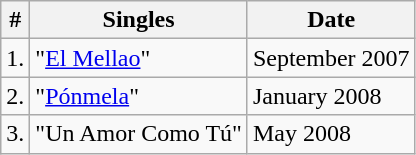<table class="wikitable">
<tr>
<th>#</th>
<th>Singles</th>
<th>Date</th>
</tr>
<tr>
<td>1.</td>
<td>"<a href='#'>El Mellao</a>"</td>
<td>September 2007</td>
</tr>
<tr>
<td>2.</td>
<td>"<a href='#'>Pónmela</a>"</td>
<td>January 2008</td>
</tr>
<tr>
<td>3.</td>
<td>"Un Amor Como Tú"</td>
<td>May 2008</td>
</tr>
</table>
